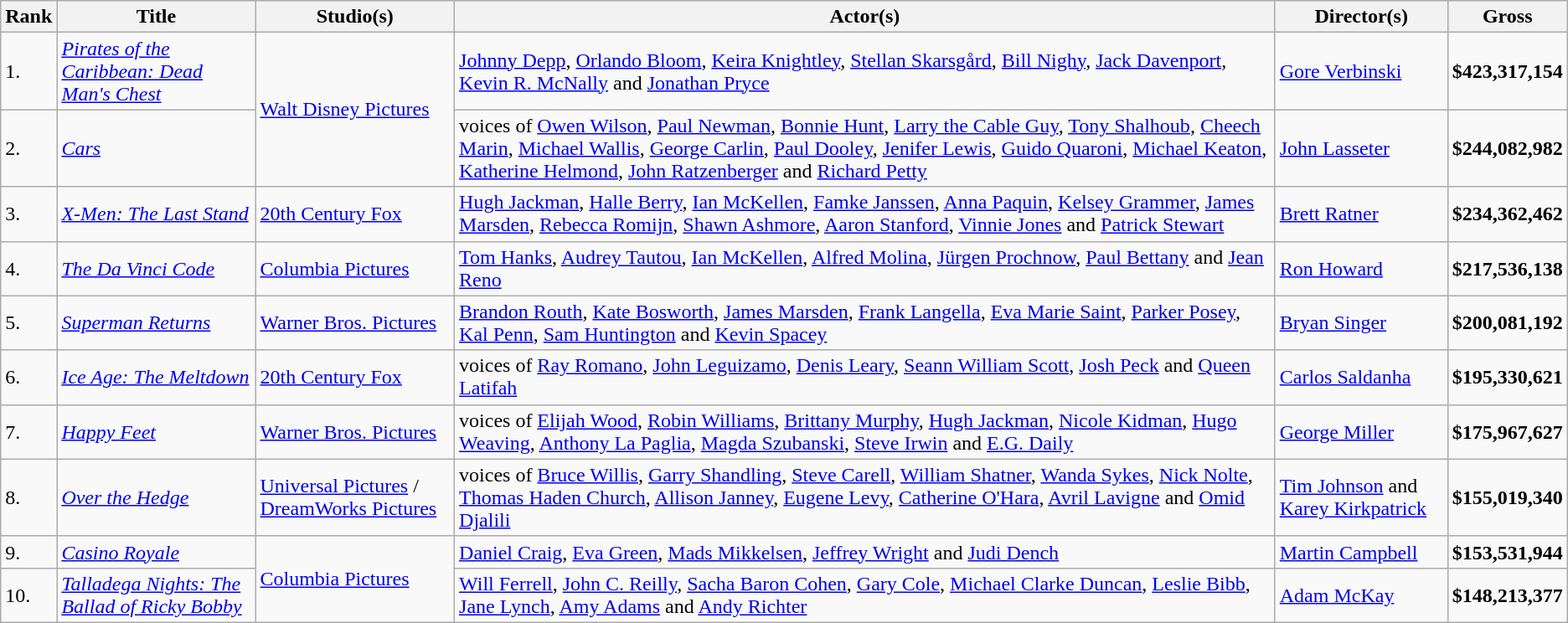<table class="wikitable">
<tr>
<th>Rank</th>
<th>Title</th>
<th>Studio(s)</th>
<th>Actor(s)</th>
<th>Director(s)</th>
<th>Gross</th>
</tr>
<tr>
<td>1.</td>
<td><em><a href='#'>Pirates of the Caribbean: Dead Man's Chest</a></em></td>
<td rowspan="2"><a href='#'>Walt Disney Pictures</a></td>
<td><a href='#'>Johnny Depp</a>, <a href='#'>Orlando Bloom</a>, <a href='#'>Keira Knightley</a>, <a href='#'>Stellan Skarsgård</a>, <a href='#'>Bill Nighy</a>, <a href='#'>Jack Davenport</a>, <a href='#'>Kevin R. McNally</a> and <a href='#'>Jonathan Pryce</a></td>
<td><a href='#'>Gore Verbinski</a></td>
<td><strong>$423,317,154</strong></td>
</tr>
<tr>
<td>2.</td>
<td><em><a href='#'>Cars</a></em></td>
<td>voices of <a href='#'>Owen Wilson</a>, <a href='#'>Paul Newman</a>, <a href='#'>Bonnie Hunt</a>, <a href='#'>Larry the Cable Guy</a>, <a href='#'>Tony Shalhoub</a>, <a href='#'>Cheech Marin</a>, <a href='#'>Michael Wallis</a>, <a href='#'>George Carlin</a>, <a href='#'>Paul Dooley</a>, <a href='#'>Jenifer Lewis</a>, <a href='#'>Guido Quaroni</a>, <a href='#'>Michael Keaton</a>, <a href='#'>Katherine Helmond</a>, <a href='#'>John Ratzenberger</a> and <a href='#'>Richard Petty</a></td>
<td><a href='#'>John Lasseter</a></td>
<td><strong>$244,082,982</strong></td>
</tr>
<tr>
<td>3.</td>
<td><em><a href='#'>X-Men: The Last Stand</a></em></td>
<td><a href='#'>20th Century Fox</a></td>
<td><a href='#'>Hugh Jackman</a>, <a href='#'>Halle Berry</a>, <a href='#'>Ian McKellen</a>, <a href='#'>Famke Janssen</a>, <a href='#'>Anna Paquin</a>, <a href='#'>Kelsey Grammer</a>, <a href='#'>James Marsden</a>, <a href='#'>Rebecca Romijn</a>, <a href='#'>Shawn Ashmore</a>, <a href='#'>Aaron Stanford</a>, <a href='#'>Vinnie Jones</a> and <a href='#'>Patrick Stewart</a></td>
<td><a href='#'>Brett Ratner</a></td>
<td><strong>$234,362,462</strong></td>
</tr>
<tr>
<td>4.</td>
<td><em><a href='#'>The Da Vinci Code</a></em></td>
<td><a href='#'>Columbia Pictures</a></td>
<td><a href='#'>Tom Hanks</a>, <a href='#'>Audrey Tautou</a>, <a href='#'>Ian McKellen</a>, <a href='#'>Alfred Molina</a>, <a href='#'>Jürgen Prochnow</a>, <a href='#'>Paul Bettany</a> and <a href='#'>Jean Reno</a></td>
<td><a href='#'>Ron Howard</a></td>
<td><strong>$217,536,138</strong></td>
</tr>
<tr>
<td>5.</td>
<td><em><a href='#'>Superman Returns</a></em></td>
<td><a href='#'>Warner Bros. Pictures</a></td>
<td><a href='#'>Brandon Routh</a>, <a href='#'>Kate Bosworth</a>, <a href='#'>James Marsden</a>, <a href='#'>Frank Langella</a>, <a href='#'>Eva Marie Saint</a>, <a href='#'>Parker Posey</a>, <a href='#'>Kal Penn</a>, <a href='#'>Sam Huntington</a> and <a href='#'>Kevin Spacey</a></td>
<td><a href='#'>Bryan Singer</a></td>
<td><strong>$200,081,192</strong></td>
</tr>
<tr>
<td>6.</td>
<td><em><a href='#'>Ice Age: The Meltdown</a></em></td>
<td><a href='#'>20th Century Fox</a></td>
<td>voices of <a href='#'>Ray Romano</a>, <a href='#'>John Leguizamo</a>, <a href='#'>Denis Leary</a>, <a href='#'>Seann William Scott</a>, <a href='#'>Josh Peck</a> and <a href='#'>Queen Latifah</a></td>
<td><a href='#'>Carlos Saldanha</a></td>
<td><strong>$195,330,621</strong></td>
</tr>
<tr>
<td>7.</td>
<td><em><a href='#'>Happy Feet</a></em></td>
<td><a href='#'>Warner Bros. Pictures</a></td>
<td>voices of <a href='#'>Elijah Wood</a>, <a href='#'>Robin Williams</a>, <a href='#'>Brittany Murphy</a>, <a href='#'>Hugh Jackman</a>, <a href='#'>Nicole Kidman</a>, <a href='#'>Hugo Weaving</a>, <a href='#'>Anthony La Paglia</a>, <a href='#'>Magda Szubanski</a>, <a href='#'>Steve Irwin</a> and <a href='#'>E.G. Daily</a></td>
<td><a href='#'>George Miller</a></td>
<td><strong>$175,967,627</strong></td>
</tr>
<tr>
<td>8.</td>
<td><em><a href='#'>Over the Hedge</a></em></td>
<td><a href='#'>Universal Pictures</a> / <a href='#'>DreamWorks Pictures</a></td>
<td>voices of <a href='#'>Bruce Willis</a>, <a href='#'>Garry Shandling</a>, <a href='#'>Steve Carell</a>, <a href='#'>William Shatner</a>, <a href='#'>Wanda Sykes</a>, <a href='#'>Nick Nolte</a>, <a href='#'>Thomas Haden Church</a>, <a href='#'>Allison Janney</a>, <a href='#'>Eugene Levy</a>, <a href='#'>Catherine O'Hara</a>, <a href='#'>Avril Lavigne</a> and <a href='#'>Omid Djalili</a></td>
<td><a href='#'>Tim Johnson</a> and <a href='#'>Karey Kirkpatrick</a></td>
<td><strong>$155,019,340</strong></td>
</tr>
<tr>
<td>9.</td>
<td><em><a href='#'>Casino Royale</a></em></td>
<td rowspan="2"><a href='#'>Columbia Pictures</a></td>
<td><a href='#'>Daniel Craig</a>, <a href='#'>Eva Green</a>, <a href='#'>Mads Mikkelsen</a>, <a href='#'>Jeffrey Wright</a> and <a href='#'>Judi Dench</a></td>
<td><a href='#'>Martin Campbell</a></td>
<td><strong>$153,531,944</strong></td>
</tr>
<tr>
<td>10.</td>
<td><em><a href='#'>Talladega Nights: The Ballad of Ricky Bobby</a></em></td>
<td><a href='#'>Will Ferrell</a>, <a href='#'>John C. Reilly</a>, <a href='#'>Sacha Baron Cohen</a>, <a href='#'>Gary Cole</a>, <a href='#'>Michael Clarke Duncan</a>, <a href='#'>Leslie Bibb</a>, <a href='#'>Jane Lynch</a>, <a href='#'>Amy Adams</a> and <a href='#'>Andy Richter</a></td>
<td><a href='#'>Adam McKay</a></td>
<td><strong>$148,213,377</strong></td>
</tr>
</table>
